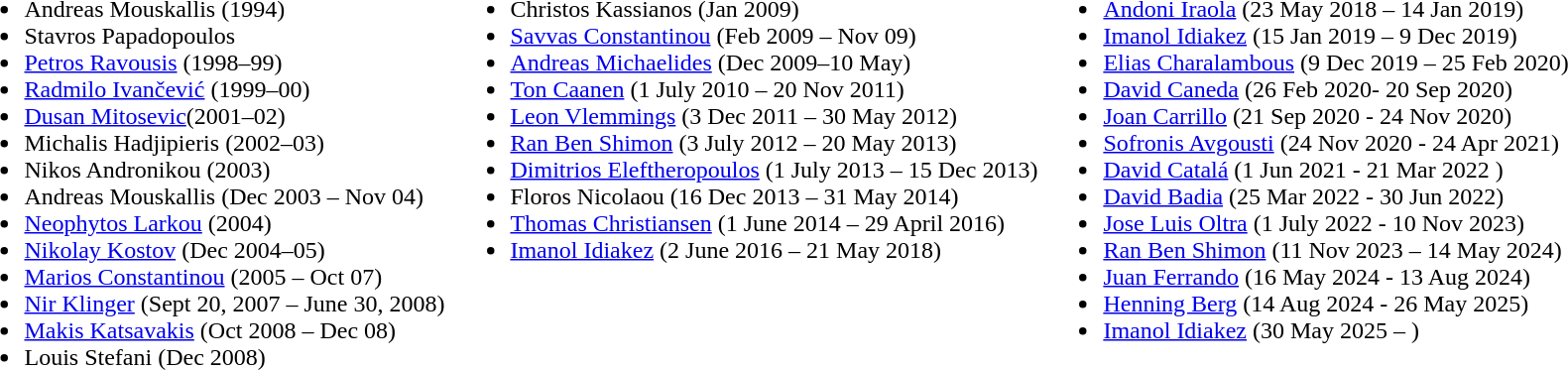<table>
<tr style="vertical-align:top;">
<td><br><ul><li> Andreas Mouskallis (1994)</li><li> Stavros Papadopoulos</li><li> <a href='#'>Petros Ravousis</a> (1998–99)</li><li> <a href='#'>Radmilo Ivančević</a> (1999–00)</li><li> <a href='#'>Dusan Mitosevic</a>(2001–02)</li><li> Michalis Hadjipieris (2002–03)</li><li> Nikos Andronikou (2003)</li><li> Andreas Mouskallis (Dec 2003 – Nov 04)</li><li> <a href='#'>Neophytos Larkou</a> (2004)</li><li> <a href='#'>Nikolay Kostov</a> (Dec 2004–05)</li><li> <a href='#'>Marios Constantinou</a> (2005 – Oct 07)</li><li> <a href='#'>Nir Klinger</a> (Sept 20, 2007 – June 30, 2008)</li><li> <a href='#'>Makis Katsavakis</a> (Oct 2008 – Dec 08)</li><li> Louis Stefani (Dec 2008)</li></ul></td>
<td><br><ul><li> Christos Kassianos (Jan 2009)</li><li> <a href='#'>Savvas Constantinou</a> (Feb 2009 – Nov 09)</li><li> <a href='#'>Andreas Michaelides</a> (Dec 2009–10 May)</li><li> <a href='#'>Ton Caanen</a> (1 July 2010 – 20 Nov 2011)</li><li> <a href='#'>Leon Vlemmings</a> (3 Dec 2011 – 30 May 2012)</li><li> <a href='#'>Ran Ben Shimon</a> (3 July 2012 – 20 May 2013)</li><li> <a href='#'>Dimitrios Eleftheropoulos</a> (1 July 2013 – 15 Dec 2013)</li><li> Floros Nicolaou (16 Dec 2013 – 31 May 2014)</li><li> <a href='#'>Thomas Christiansen</a> (1 June 2014 – 29 April 2016)</li><li> <a href='#'>Imanol Idiakez</a> (2 June 2016 – 21 May 2018)</li></ul></td>
<td><br><ul><li> <a href='#'>Andoni Iraola</a> (23 May 2018 – 14 Jan 2019)</li><li> <a href='#'>Imanol Idiakez</a> (15 Jan 2019 – 9 Dec 2019)</li><li> <a href='#'>Elias Charalambous</a> (9 Dec 2019 – 25 Feb 2020)</li><li> <a href='#'>David Caneda</a> (26 Feb 2020- 20 Sep 2020)</li><li> <a href='#'>Joan Carrillo</a> (21 Sep 2020 - 24 Nov 2020)</li><li> <a href='#'>Sofronis Avgousti</a> (24 Nov 2020 - 24 Apr 2021)</li><li> <a href='#'>David Catalá</a> (1 Jun 2021 - 21 Mar 2022 )</li><li> <a href='#'>David Badia</a> (25 Mar 2022 - 30 Jun 2022)</li><li> <a href='#'>Jose Luis Oltra</a> (1 July 2022 - 10 Nov 2023)</li><li> <a href='#'>Ran Ben Shimon</a> (11 Nov 2023 – 14 May 2024)</li><li> <a href='#'>Juan Ferrando</a> (16 May 2024 - 13 Aug 2024)</li><li> <a href='#'>Henning Berg</a> (14 Aug 2024 - 26 May 2025)</li><li> <a href='#'>Imanol Idiakez</a> (30 May 2025 – )</li></ul></td>
</tr>
</table>
